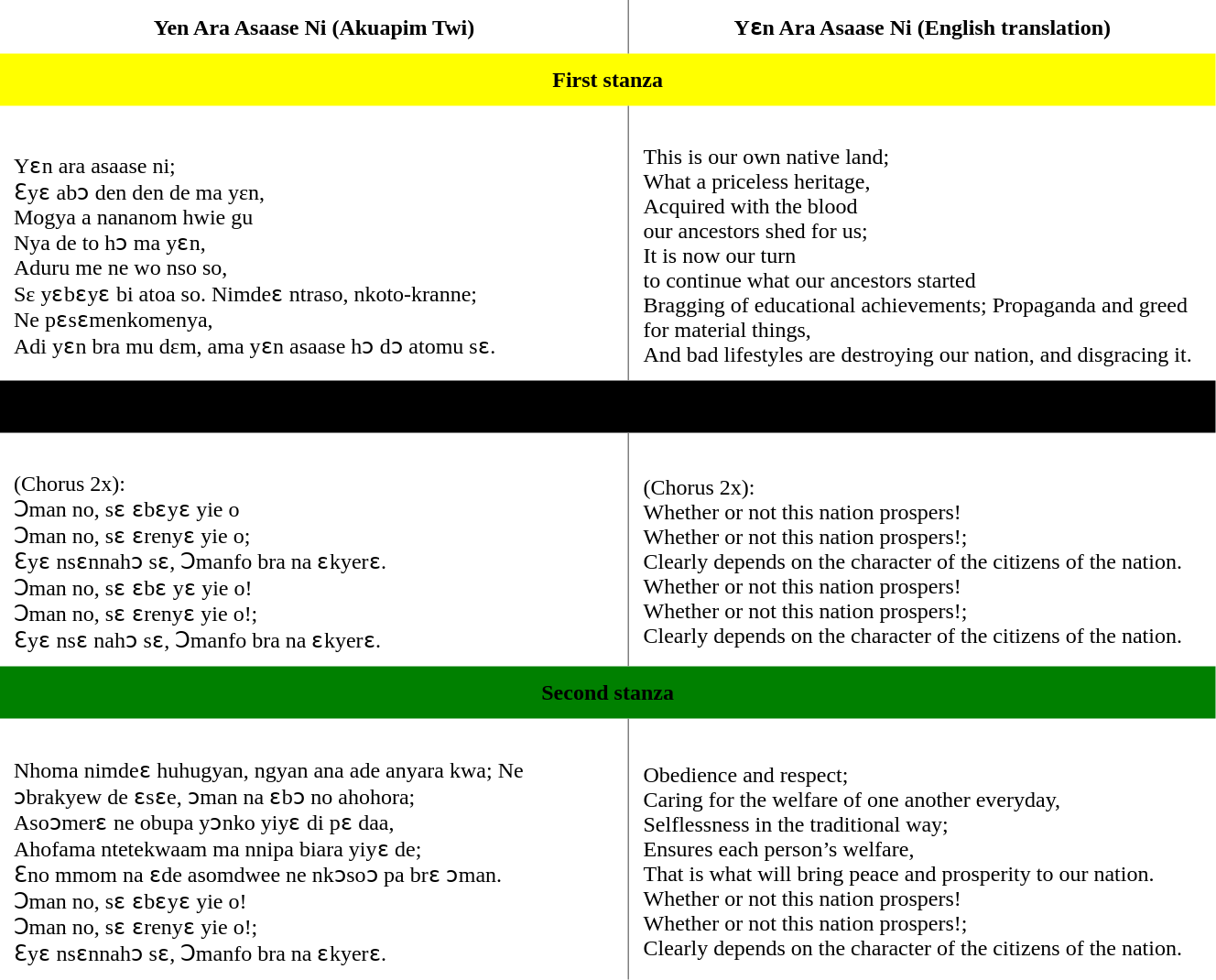<table class="toccolours" cellpadding="10" rules="cols" width="70%">
<tr>
<th>Yen Ara Asaase Ni (Akuapim Twi)</th>
<th>Yɛn Ara Asaase Ni (English translation)</th>
</tr>
<tr>
<th colspan="2" bgcolor="#FFFF00"><span>First stanza</span></th>
</tr>
<tr>
<td width="5%"><br><div>Yɛn ara asaase ni;<br>Ɛyɛ abɔ den den de ma yεn,<br>
Mogya a nananom hwie gu<br>
Nya de to hɔ ma yɛn,<br>
Aduru me ne wo nso so,<br>
Sε yɛbɛyɛ bi atoa so.
Nimdeɛ ntraso, nkoto-kranne;<br>
Ne pɛsɛmenkomenya,<br>
Adi yɛn bra mu dεm, ama yɛn asaase hɔ dɔ atomu sɛ.</div></td>
<td width="5%"><br><div>This is our own native land;<br>
What a priceless heritage,<br>
Acquired with the blood<br>our ancestors shed for us;<br>
It is now our turn<br> to continue what our ancestors started<br>
Bragging of educational achievements;
Propaganda and greed for material things,<br>
And bad lifestyles are destroying our nation, and disgracing it.</div></td>
</tr>
<tr>
<th colspan="2" bgcolor="Black"><span>Chorus</span></th>
</tr>
<tr>
<td width="5%"><br><div>
(Chorus 2x):<br>
Ɔman no, sɛ ɛbɛyɛ yie o<br>
Ɔman no, sɛ ɛrenyɛ yie o;<br>
Ɛyɛ nsɛnnahɔ sɛ, Ɔmanfo bra na ɛkyerɛ.<br>Ɔman no, sɛ ɛbɛ yɛ yie o!<br>
Ɔman no, sɛ ɛrenyɛ yie o!;<br>
Ɛyɛ nsɛ nahɔ sɛ, Ɔmanfo bra na ɛkyerɛ.</div></td>
<td width="5%"><br><div>
(Chorus 2x):<br>
Whether or not this nation prospers!<br>
Whether or not this nation prospers!;<br>
Clearly depends on the character of the citizens of the nation.<br>Whether or not this nation prospers!<br>
Whether or not this nation prospers!;<br>
Clearly depends on the character of the citizens of the nation.</div></td>
</tr>
<tr>
<th colspan="2" bgcolor="green"><span>Second stanza</span></th>
</tr>
<tr>
<td width="5%"><br><div>Nhoma nimdeɛ huhugyan, ngyan ana ade anyara kwa;
Ne ɔbrakyew de ɛsɛe, ɔman na ɛbɔ no ahohora;<br>
Asoɔmerɛ ne obupa yɔnko yiyɛ di pɛ daa,<br>
Ahofama ntetekwaam ma nnipa biara yiyɛ de;<br> 
Ɛno mmom na ɛde asomdwee ne nkɔsoɔ pa brɛ ɔman.<br>Ɔman no, sɛ ɛbɛyɛ yie o!<br>
Ɔman no, sɛ ɛrenyɛ yie o!;<br>
Ɛyɛ nsɛnnahɔ sɛ, Ɔmanfo bra na ɛkyerɛ.</div></td>
<td width="5%"><br><div>Obedience and respect;<br>
Caring for the welfare of one another everyday,<br>
Selflessness in the traditional way;<br>
Ensures each person’s welfare,<br>
That is what will bring peace and prosperity to our nation.<br>Whether or not this nation prospers!<br>
Whether or not this nation prospers!;<br>
Clearly depends on the character of the citizens of the nation.</div></td>
</tr>
</table>
